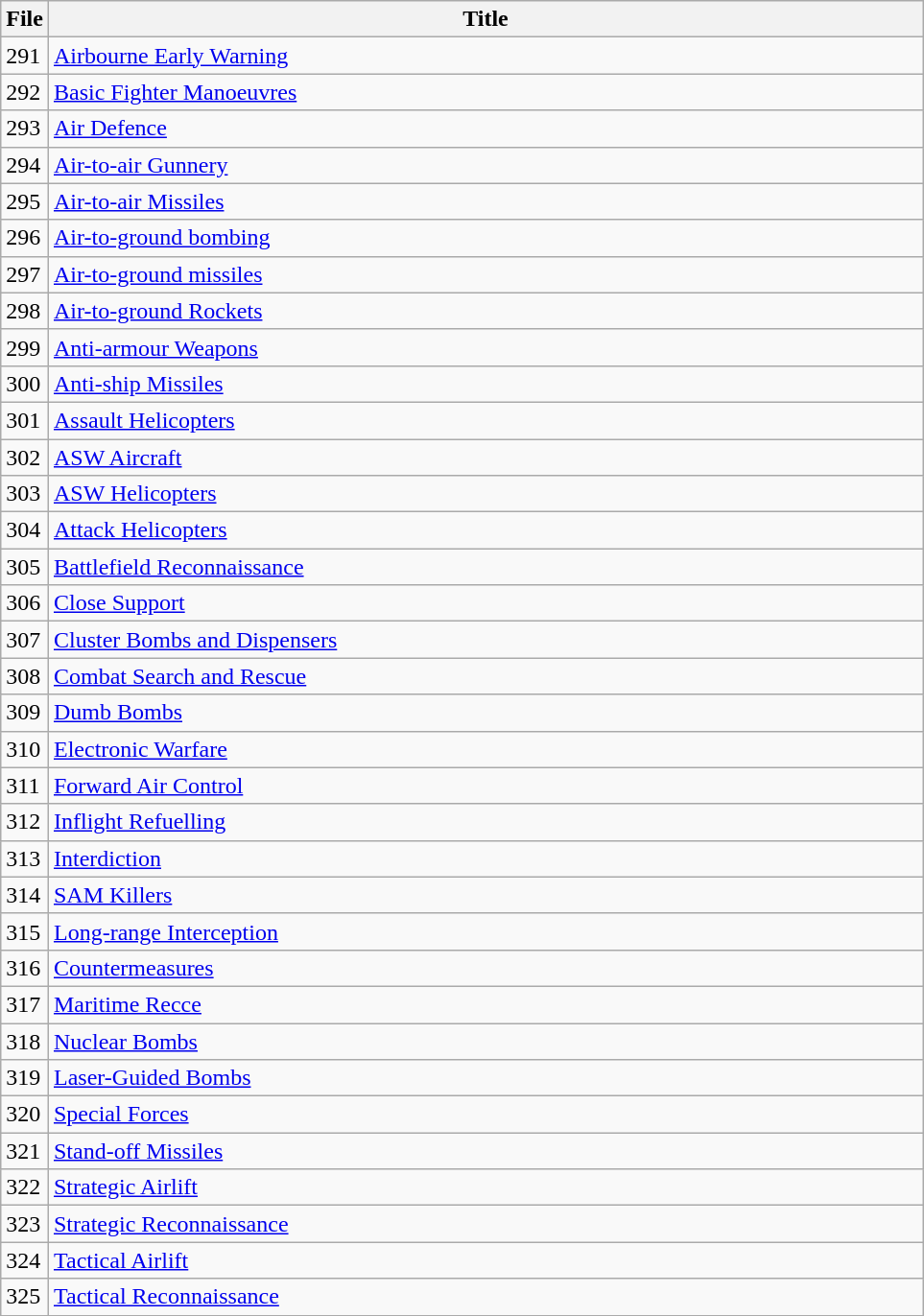<table class="wikitable collapsible collapsed" border="1">
<tr>
<th>File</th>
<th width=600>Title</th>
</tr>
<tr>
<td>291</td>
<td><a href='#'>Airbourne Early Warning</a> </td>
</tr>
<tr>
<td>292</td>
<td><a href='#'>Basic Fighter Manoeuvres</a></td>
</tr>
<tr>
<td>293</td>
<td><a href='#'>Air Defence</a></td>
</tr>
<tr>
<td>294</td>
<td><a href='#'>Air-to-air Gunnery</a></td>
</tr>
<tr>
<td>295</td>
<td><a href='#'>Air-to-air Missiles</a></td>
</tr>
<tr>
<td>296</td>
<td><a href='#'>Air-to-ground bombing</a></td>
</tr>
<tr>
<td>297</td>
<td><a href='#'>Air-to-ground missiles</a></td>
</tr>
<tr>
<td>298</td>
<td><a href='#'>Air-to-ground Rockets</a></td>
</tr>
<tr>
<td>299</td>
<td><a href='#'>Anti-armour Weapons</a></td>
</tr>
<tr>
<td>300</td>
<td><a href='#'>Anti-ship Missiles</a></td>
</tr>
<tr>
<td>301</td>
<td><a href='#'>Assault Helicopters</a></td>
</tr>
<tr>
<td>302</td>
<td><a href='#'>ASW Aircraft</a></td>
</tr>
<tr>
<td>303</td>
<td><a href='#'>ASW Helicopters</a></td>
</tr>
<tr>
<td>304</td>
<td><a href='#'>Attack Helicopters</a></td>
</tr>
<tr>
<td>305</td>
<td><a href='#'>Battlefield Reconnaissance</a></td>
</tr>
<tr>
<td>306</td>
<td><a href='#'>Close Support</a></td>
</tr>
<tr>
<td>307</td>
<td><a href='#'>Cluster Bombs and Dispensers</a></td>
</tr>
<tr>
<td>308</td>
<td><a href='#'>Combat Search and Rescue</a></td>
</tr>
<tr>
<td>309</td>
<td><a href='#'>Dumb Bombs</a></td>
</tr>
<tr>
<td>310</td>
<td><a href='#'>Electronic Warfare</a></td>
</tr>
<tr>
<td>311</td>
<td><a href='#'>Forward Air Control</a></td>
</tr>
<tr>
<td>312</td>
<td><a href='#'>Inflight Refuelling</a></td>
</tr>
<tr>
<td>313</td>
<td><a href='#'>Interdiction</a></td>
</tr>
<tr>
<td>314</td>
<td><a href='#'>SAM Killers</a></td>
</tr>
<tr>
<td>315</td>
<td><a href='#'>Long-range Interception</a></td>
</tr>
<tr>
<td>316</td>
<td><a href='#'>Countermeasures</a></td>
</tr>
<tr>
<td>317</td>
<td><a href='#'>Maritime Recce</a></td>
</tr>
<tr>
<td>318</td>
<td><a href='#'>Nuclear Bombs</a></td>
</tr>
<tr>
<td>319</td>
<td><a href='#'>Laser-Guided Bombs</a></td>
</tr>
<tr>
<td>320</td>
<td><a href='#'>Special Forces</a></td>
</tr>
<tr>
<td>321</td>
<td><a href='#'>Stand-off Missiles</a></td>
</tr>
<tr>
<td>322</td>
<td><a href='#'>Strategic Airlift</a></td>
</tr>
<tr>
<td>323</td>
<td><a href='#'>Strategic Reconnaissance</a></td>
</tr>
<tr>
<td>324</td>
<td><a href='#'>Tactical Airlift</a></td>
</tr>
<tr>
<td>325</td>
<td><a href='#'>Tactical Reconnaissance</a></td>
</tr>
</table>
